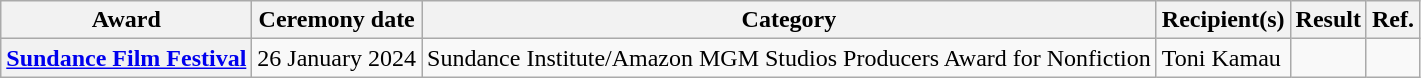<table class="wikitable sortable plainrowheaders">
<tr>
<th scope="col">Award</th>
<th scope="col">Ceremony date</th>
<th scope="col">Category</th>
<th scope="col">Recipient(s)</th>
<th scope="col">Result</th>
<th scope="col">Ref.</th>
</tr>
<tr>
<th scope="row"><a href='#'>Sundance Film Festival</a></th>
<td>26 January 2024</td>
<td>Sundance Institute/Amazon MGM Studios Producers Award for Nonfiction</td>
<td>Toni Kamau</td>
<td></td>
<td align="center"></td>
</tr>
</table>
